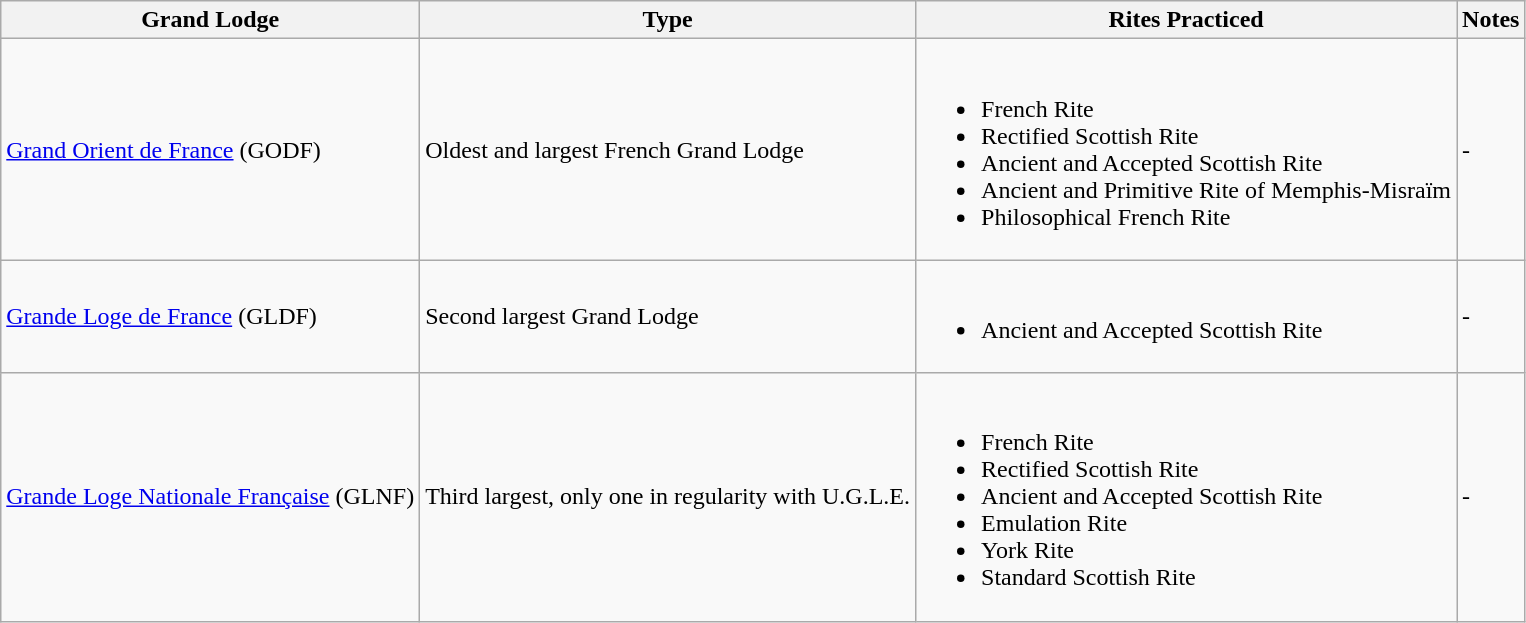<table class="wikitable">
<tr>
<th>Grand Lodge</th>
<th>Type</th>
<th>Rites Practiced</th>
<th>Notes</th>
</tr>
<tr>
<td><a href='#'>Grand Orient de France</a> (GODF)</td>
<td>Oldest and largest French Grand Lodge</td>
<td><br><ul><li>French Rite</li><li>Rectified Scottish Rite</li><li>Ancient and Accepted Scottish Rite</li><li>Ancient and Primitive Rite of Memphis-Misraïm</li><li>Philosophical French Rite</li></ul></td>
<td>-</td>
</tr>
<tr>
<td><a href='#'>Grande Loge de France</a> (GLDF)</td>
<td>Second largest Grand Lodge</td>
<td><br><ul><li>Ancient and Accepted Scottish Rite</li></ul></td>
<td>-</td>
</tr>
<tr>
<td><a href='#'>Grande Loge Nationale Française</a> (GLNF)</td>
<td>Third largest, only one in regularity with U.G.L.E.</td>
<td><br><ul><li>French Rite</li><li>Rectified Scottish Rite</li><li>Ancient and Accepted Scottish Rite</li><li>Emulation Rite</li><li>York Rite</li><li>Standard Scottish Rite</li></ul></td>
<td>-</td>
</tr>
</table>
